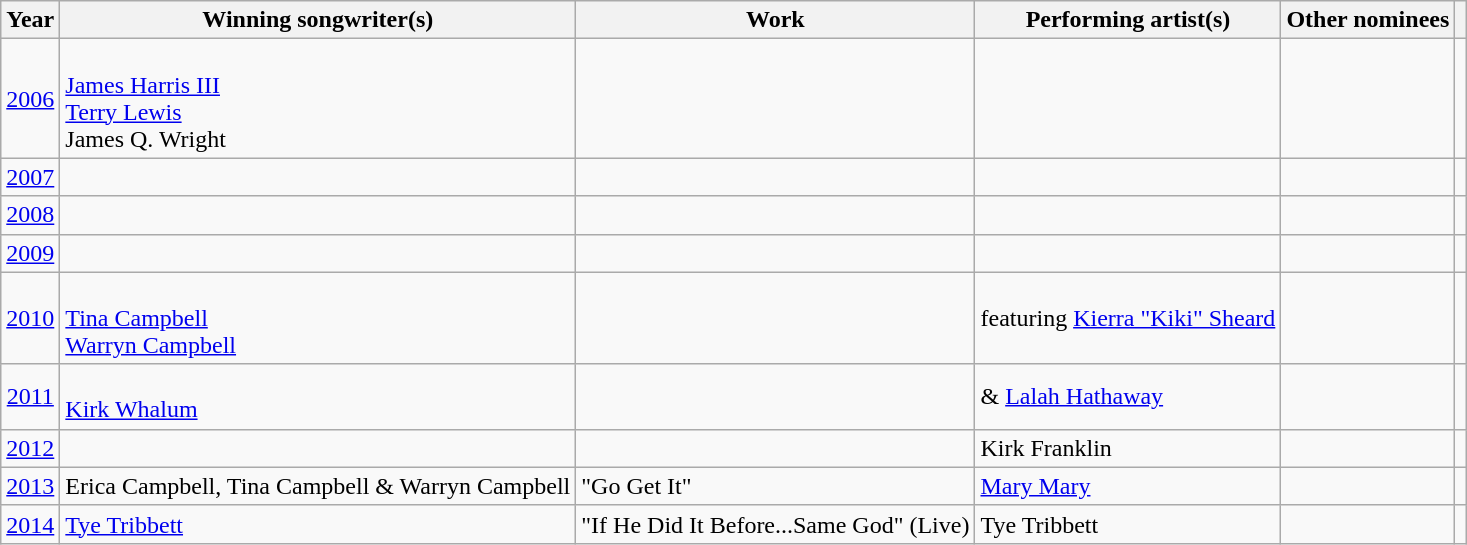<table class="wikitable sortable">
<tr>
<th bgcolor="#efefef">Year</th>
<th bgcolor="#efefef">Winning songwriter(s)</th>
<th bgcolor="#efefef">Work</th>
<th bgcolor="#efefef">Performing artist(s)</th>
<th bgcolor="#efefef" class=unsortable>Other nominees</th>
<th bgcolor="#efefef" class=unsortable></th>
</tr>
<tr>
<td align="center"><a href='#'>2006</a></td>
<td><br><a href='#'>James Harris III</a><br><a href='#'>Terry Lewis</a><br>James Q. Wright</td>
<td></td>
<td></td>
<td></td>
<td style="text-align:center;"></td>
</tr>
<tr>
<td align="center"><a href='#'>2007</a></td>
<td></td>
<td></td>
<td></td>
<td></td>
<td style="text-align:center;"></td>
</tr>
<tr>
<td align="center"><a href='#'>2008</a></td>
<td></td>
<td></td>
<td></td>
<td></td>
<td style="text-align:center;"></td>
</tr>
<tr>
<td align="center"><a href='#'>2009</a></td>
<td></td>
<td></td>
<td></td>
<td></td>
<td style="text-align:center;"></td>
</tr>
<tr>
<td align="center"><a href='#'>2010</a></td>
<td><br><a href='#'>Tina Campbell</a><br><a href='#'>Warryn Campbell</a></td>
<td></td>
<td> featuring <a href='#'>Kierra "Kiki" Sheard</a></td>
<td></td>
<td style="text-align:center;"></td>
</tr>
<tr>
<td align="center"><a href='#'>2011</a></td>
<td><br><a href='#'>Kirk Whalum</a></td>
<td></td>
<td> & <a href='#'>Lalah Hathaway</a></td>
<td></td>
<td style="text-align:center;"></td>
</tr>
<tr>
<td align="center"><a href='#'>2012</a></td>
<td></td>
<td></td>
<td>Kirk Franklin</td>
<td></td>
<td style="text-align:center;"></td>
</tr>
<tr>
<td align="center"><a href='#'>2013</a></td>
<td>Erica Campbell, Tina Campbell & Warryn Campbell</td>
<td>"Go Get It"</td>
<td><a href='#'>Mary Mary</a></td>
<td></td>
<td style="text-align:center;"></td>
</tr>
<tr>
<td align="center"><a href='#'>2014</a></td>
<td><a href='#'>Tye Tribbett</a></td>
<td>"If He Did It Before...Same God" (Live)</td>
<td>Tye Tribbett</td>
<td></td>
<td style="text-align:center;"></td>
</tr>
</table>
